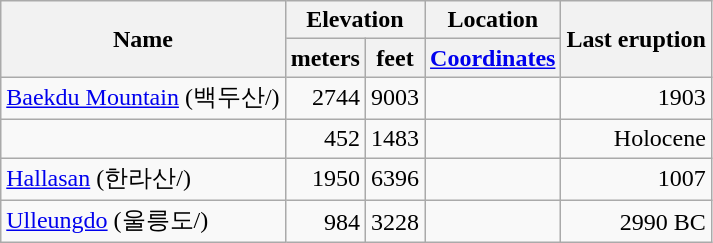<table class="wikitable sortable">
<tr>
<th rowspan="2">Name</th>
<th colspan ="2">Elevation</th>
<th>Location</th>
<th rowspan="2">Last eruption</th>
</tr>
<tr>
<th>meters</th>
<th>feet</th>
<th><a href='#'>Coordinates</a></th>
</tr>
<tr align="right">
<td align="left"><a href='#'>Baekdu Mountain</a> (백두산/)</td>
<td>2744</td>
<td>9003</td>
<td></td>
<td>1903</td>
</tr>
<tr align="right">
<td align="left"></td>
<td>452</td>
<td>1483</td>
<td></td>
<td>Holocene</td>
</tr>
<tr align="right">
<td align="left"><a href='#'>Hallasan</a> (한라산/)</td>
<td>1950</td>
<td>6396</td>
<td></td>
<td>1007</td>
</tr>
<tr align="right">
<td align="left"><a href='#'>Ulleungdo</a> (울릉도/)</td>
<td>984</td>
<td>3228</td>
<td></td>
<td>2990 BC</td>
</tr>
</table>
